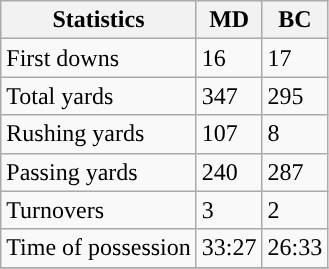<table class="wikitable">
<tr>
<th>Statistics</th>
<th>MD</th>
<th>BC</th>
</tr>
<tr>
<td>First downs</td>
<td>16</td>
<td>17</td>
</tr>
<tr>
<td>Total yards</td>
<td>347</td>
<td>295</td>
</tr>
<tr>
<td>Rushing yards</td>
<td>107</td>
<td>8</td>
</tr>
<tr>
<td>Passing yards</td>
<td>240</td>
<td>287</td>
</tr>
<tr>
<td>Turnovers</td>
<td>3</td>
<td>2</td>
</tr>
<tr>
<td>Time of possession</td>
<td>33:27</td>
<td>26:33</td>
</tr>
<tr>
</tr>
</table>
